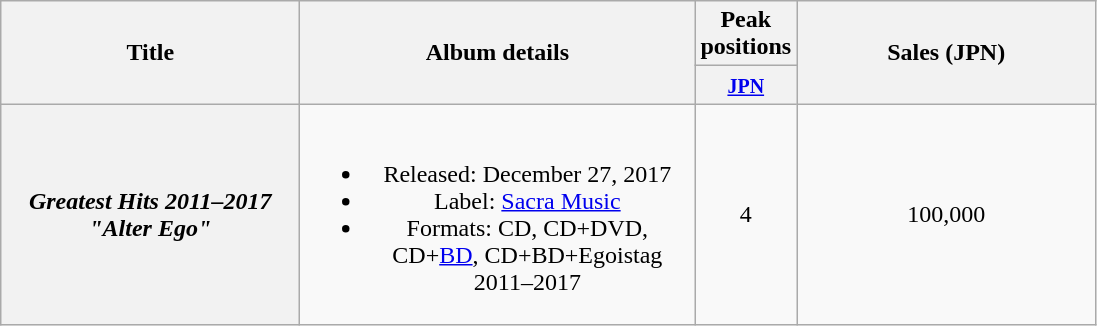<table class="wikitable plainrowheaders" style="text-align:center;">
<tr>
<th style="width:12em;" rowspan="2">Title</th>
<th style="width:16em;" rowspan="2">Album details</th>
<th colspan="1">Peak positions</th>
<th style="width:12em;" rowspan="2">Sales (JPN)</th>
</tr>
<tr>
<th style="width:2.5em;"><small><a href='#'>JPN</a></small><br></th>
</tr>
<tr>
<th scope="row"><em>Greatest Hits 2011–2017 "Alter Ego"</em></th>
<td><br><ul><li>Released: December 27, 2017 </li><li>Label: <a href='#'>Sacra Music</a></li><li>Formats: CD, CD+DVD, CD+<a href='#'>BD</a>, CD+BD+Egoistag 2011–2017</li></ul></td>
<td>4</td>
<td>100,000</td>
</tr>
</table>
